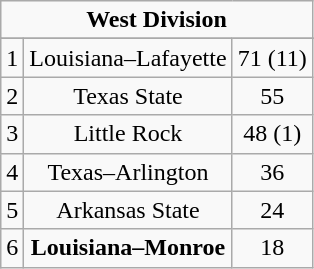<table class="wikitable">
<tr align="center">
<td align="center" Colspan="3"><strong>West Division</strong></td>
</tr>
<tr align="center">
</tr>
<tr align="center">
<td>1</td>
<td>Louisiana–Lafayette</td>
<td>71 (11)</td>
</tr>
<tr align="center">
<td>2</td>
<td>Texas State</td>
<td>55</td>
</tr>
<tr align="center">
<td>3</td>
<td>Little Rock</td>
<td>48 (1)</td>
</tr>
<tr align="center">
<td>4</td>
<td>Texas–Arlington</td>
<td>36</td>
</tr>
<tr align="center">
<td>5</td>
<td>Arkansas State</td>
<td>24</td>
</tr>
<tr align="center">
<td>6</td>
<td><strong>Louisiana–Monroe</strong></td>
<td>18</td>
</tr>
</table>
